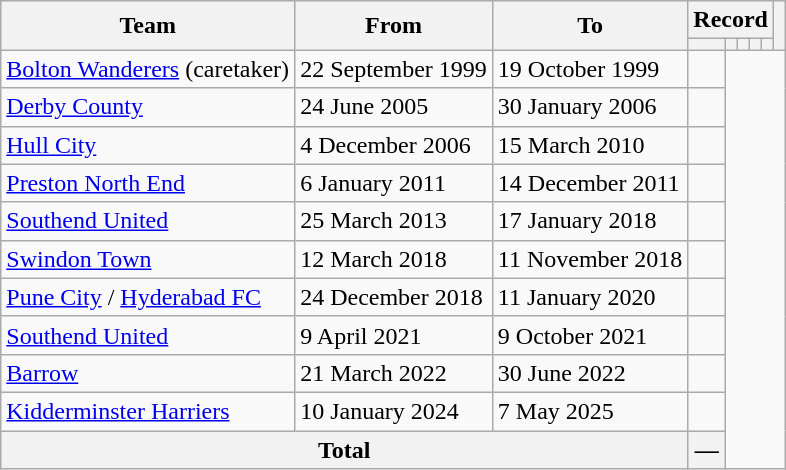<table class=wikitable style="text-align: center">
<tr>
<th rowspan=2>Team</th>
<th rowspan=2>From</th>
<th rowspan=2>To</th>
<th colspan=5>Record</th>
<th rowspan=2></th>
</tr>
<tr>
<th></th>
<th></th>
<th></th>
<th></th>
<th></th>
</tr>
<tr>
<td align=left><a href='#'>Bolton Wanderers</a> (caretaker)</td>
<td align=left>22 September 1999</td>
<td align=left>19 October 1999<br></td>
<td></td>
</tr>
<tr>
<td align=left><a href='#'>Derby County</a></td>
<td align=left>24 June 2005</td>
<td align=left>30 January 2006<br></td>
<td></td>
</tr>
<tr>
<td align=left><a href='#'>Hull City</a></td>
<td align=left>4 December 2006</td>
<td align=left>15 March 2010<br></td>
<td></td>
</tr>
<tr>
<td align=left><a href='#'>Preston North End</a></td>
<td align=left>6 January 2011</td>
<td align=left>14 December 2011<br></td>
<td></td>
</tr>
<tr>
<td align=left><a href='#'>Southend United</a></td>
<td align=left>25 March 2013</td>
<td align=left>17 January 2018<br></td>
<td></td>
</tr>
<tr>
<td align=left><a href='#'>Swindon Town</a></td>
<td align=left>12 March 2018</td>
<td align=left>11 November 2018<br></td>
<td></td>
</tr>
<tr>
<td align=left><a href='#'>Pune City</a> / <a href='#'>Hyderabad FC</a></td>
<td align=left>24 December 2018</td>
<td align=left>11 January 2020<br></td>
<td></td>
</tr>
<tr>
<td align=left><a href='#'>Southend United</a></td>
<td align=left>9 April 2021</td>
<td align=left>9 October 2021<br></td>
<td></td>
</tr>
<tr>
<td align=left><a href='#'>Barrow</a></td>
<td align=left>21 March 2022</td>
<td align=left>30 June 2022<br></td>
<td></td>
</tr>
<tr>
<td align=left><a href='#'>Kidderminster Harriers</a></td>
<td align=left>10 January 2024</td>
<td align=left>7 May 2025<br></td>
<td></td>
</tr>
<tr>
<th colspan=3>Total<br></th>
<th>—</th>
</tr>
</table>
